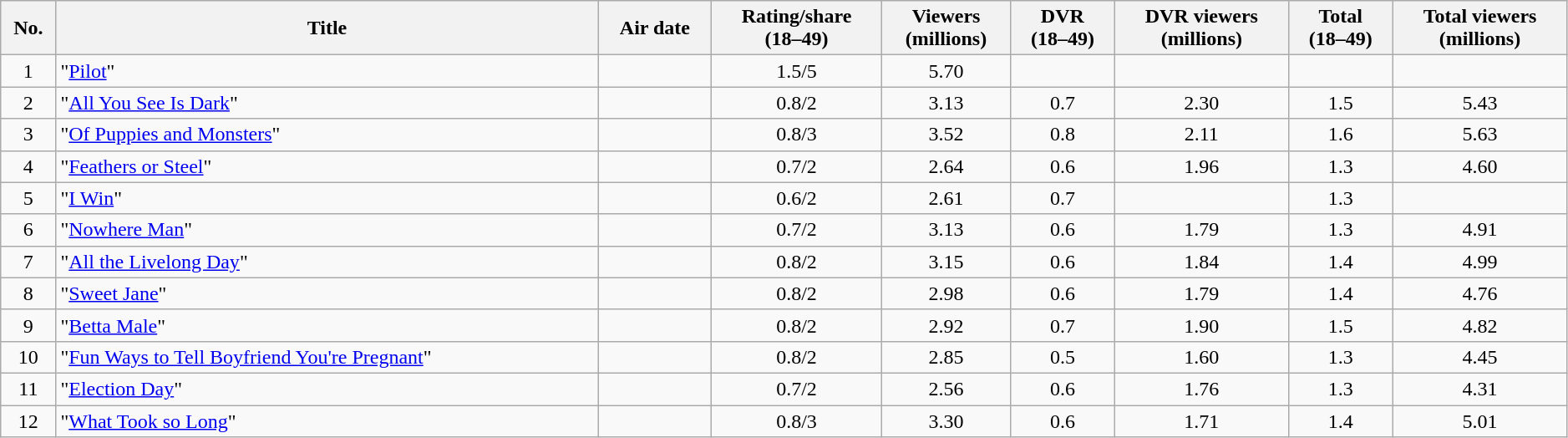<table class="wikitable sortable" style="text-align:center;width:99%">
<tr>
<th>No.</th>
<th>Title</th>
<th>Air date</th>
<th data-sort-type="number">Rating/share<br>(18–49)</th>
<th data-sort-type="number">Viewers<br>(millions)</th>
<th data-sort-type="number">DVR<br>(18–49)</th>
<th data-sort-type="number">DVR viewers<br>(millions)</th>
<th data-sort-type="number">Total<br>(18–49)</th>
<th data-sort-type="number">Total viewers<br>(millions)</th>
</tr>
<tr>
<td>1</td>
<td style="text-align:left;">"<a href='#'>Pilot</a>"</td>
<td style="text-align:left;"></td>
<td>1.5/5</td>
<td>5.70</td>
<td></td>
<td></td>
<td></td>
<td></td>
</tr>
<tr>
<td>2</td>
<td style="text-align:left;">"<a href='#'>All You See Is Dark</a>"</td>
<td style="text-align:left;"></td>
<td>0.8/2</td>
<td>3.13</td>
<td>0.7</td>
<td>2.30</td>
<td>1.5</td>
<td>5.43</td>
</tr>
<tr>
<td>3</td>
<td style="text-align:left;">"<a href='#'>Of Puppies and Monsters</a>"</td>
<td style="text-align:left;"></td>
<td>0.8/3</td>
<td>3.52</td>
<td>0.8</td>
<td>2.11</td>
<td>1.6</td>
<td>5.63</td>
</tr>
<tr>
<td>4</td>
<td style="text-align:left;">"<a href='#'>Feathers or Steel</a>"</td>
<td style="text-align:left;"></td>
<td>0.7/2</td>
<td>2.64</td>
<td>0.6</td>
<td>1.96</td>
<td>1.3</td>
<td>4.60</td>
</tr>
<tr>
<td>5</td>
<td style="text-align:left;">"<a href='#'>I Win</a>"</td>
<td style="text-align:left;"></td>
<td>0.6/2</td>
<td>2.61</td>
<td>0.7</td>
<td></td>
<td>1.3</td>
<td></td>
</tr>
<tr>
<td>6</td>
<td style="text-align:left;">"<a href='#'>Nowhere Man</a>"</td>
<td style="text-align:left;"></td>
<td>0.7/2</td>
<td>3.13</td>
<td>0.6</td>
<td>1.79</td>
<td>1.3</td>
<td>4.91</td>
</tr>
<tr>
<td>7</td>
<td style="text-align:left;">"<a href='#'>All the Livelong Day</a>"</td>
<td style="text-align:left;"></td>
<td>0.8/2</td>
<td>3.15</td>
<td>0.6</td>
<td>1.84</td>
<td>1.4</td>
<td>4.99</td>
</tr>
<tr>
<td>8</td>
<td style="text-align:left;">"<a href='#'>Sweet Jane</a>"</td>
<td style="text-align:left;"></td>
<td>0.8/2</td>
<td>2.98</td>
<td>0.6</td>
<td>1.79</td>
<td>1.4</td>
<td>4.76</td>
</tr>
<tr>
<td>9</td>
<td style="text-align:left;">"<a href='#'>Betta Male</a>"</td>
<td style="text-align:left;"></td>
<td>0.8/2</td>
<td>2.92</td>
<td>0.7</td>
<td>1.90</td>
<td>1.5</td>
<td>4.82</td>
</tr>
<tr>
<td>10</td>
<td style="text-align:left;">"<a href='#'>Fun Ways to Tell Boyfriend You're Pregnant</a>"</td>
<td style="text-align:left;"></td>
<td>0.8/2</td>
<td>2.85</td>
<td>0.5</td>
<td>1.60</td>
<td>1.3</td>
<td>4.45</td>
</tr>
<tr>
<td>11</td>
<td style="text-align:left;">"<a href='#'>Election Day</a>"</td>
<td style="text-align:left;"></td>
<td>0.7/2</td>
<td>2.56</td>
<td>0.6</td>
<td>1.76</td>
<td>1.3</td>
<td>4.31</td>
</tr>
<tr>
<td>12</td>
<td style="text-align:left;">"<a href='#'>What Took so Long</a>"</td>
<td style="text-align:left;"></td>
<td>0.8/3</td>
<td>3.30</td>
<td>0.6</td>
<td>1.71</td>
<td>1.4</td>
<td>5.01</td>
</tr>
</table>
